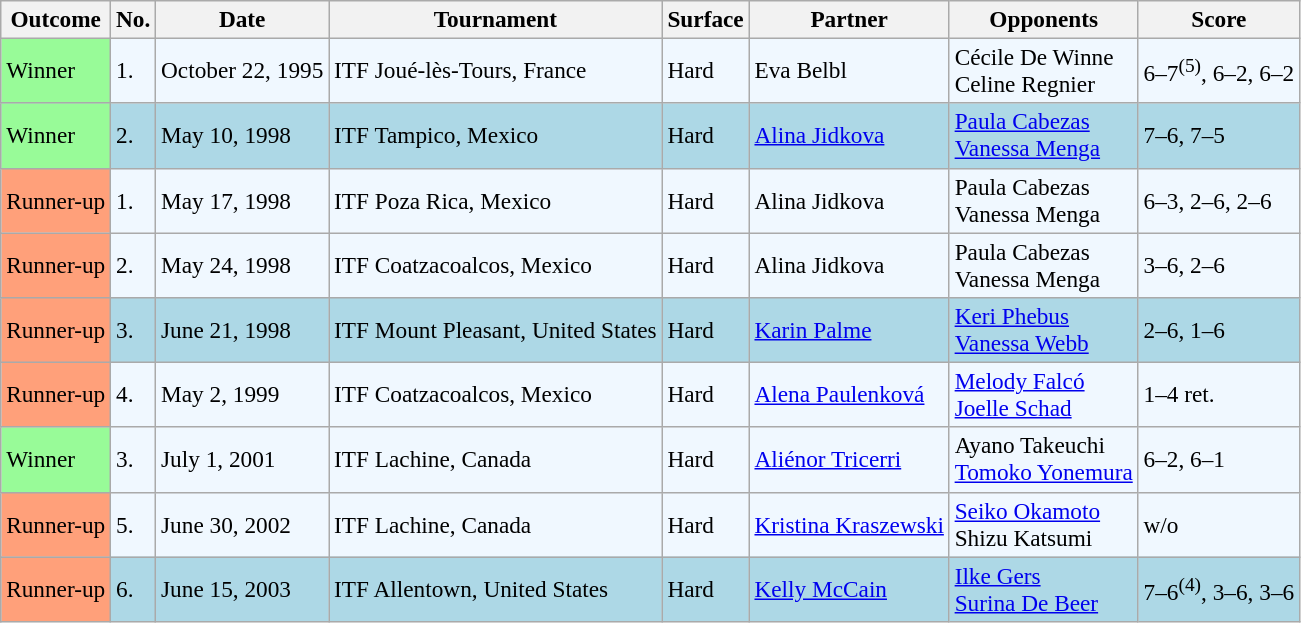<table class="sortable wikitable" style=font-size:97%>
<tr>
<th>Outcome</th>
<th>No.</th>
<th>Date</th>
<th>Tournament</th>
<th>Surface</th>
<th>Partner</th>
<th>Opponents</th>
<th class="unsortable">Score</th>
</tr>
<tr style="background:#f0f8ff;">
<td style="background:#98fb98;">Winner</td>
<td>1.</td>
<td>October 22, 1995</td>
<td>ITF Joué-lès-Tours, France</td>
<td>Hard</td>
<td> Eva Belbl</td>
<td> Cécile De Winne <br>  Celine Regnier</td>
<td>6–7<sup>(5)</sup>, 6–2, 6–2</td>
</tr>
<tr style="background:lightblue;">
<td bgcolor="98FB98">Winner</td>
<td>2.</td>
<td>May 10, 1998</td>
<td>ITF Tampico, Mexico</td>
<td>Hard</td>
<td> <a href='#'>Alina Jidkova</a></td>
<td> <a href='#'>Paula Cabezas</a> <br>  <a href='#'>Vanessa Menga</a></td>
<td>7–6, 7–5</td>
</tr>
<tr style="background:#f0f8ff;">
<td style="background:#ffa07a;">Runner-up</td>
<td>1.</td>
<td>May 17, 1998</td>
<td>ITF Poza Rica, Mexico</td>
<td>Hard</td>
<td> Alina Jidkova</td>
<td> Paula Cabezas <br>  Vanessa Menga</td>
<td>6–3, 2–6, 2–6</td>
</tr>
<tr style="background:#f0f8ff;">
<td style="background:#ffa07a;">Runner-up</td>
<td>2.</td>
<td>May 24, 1998</td>
<td>ITF Coatzacoalcos, Mexico</td>
<td>Hard</td>
<td> Alina Jidkova</td>
<td> Paula Cabezas <br>  Vanessa Menga</td>
<td>3–6, 2–6</td>
</tr>
<tr style="background:lightblue;">
<td style="background:#ffa07a;">Runner-up</td>
<td>3.</td>
<td>June 21, 1998</td>
<td>ITF Mount Pleasant, United States</td>
<td>Hard</td>
<td> <a href='#'>Karin Palme</a></td>
<td> <a href='#'>Keri Phebus</a> <br>  <a href='#'>Vanessa Webb</a></td>
<td>2–6, 1–6</td>
</tr>
<tr style="background:#f0f8ff;">
<td bgcolor="FFA07A">Runner-up</td>
<td>4.</td>
<td>May 2, 1999</td>
<td>ITF Coatzacoalcos, Mexico</td>
<td>Hard</td>
<td> <a href='#'>Alena Paulenková</a></td>
<td> <a href='#'>Melody Falcó</a> <br>  <a href='#'>Joelle Schad</a></td>
<td>1–4 ret.</td>
</tr>
<tr style="background:#f0f8ff;">
<td style="background:#98fb98;">Winner</td>
<td>3.</td>
<td>July 1, 2001</td>
<td>ITF Lachine, Canada</td>
<td>Hard</td>
<td> <a href='#'>Aliénor Tricerri</a></td>
<td> Ayano Takeuchi <br>  <a href='#'>Tomoko Yonemura</a></td>
<td>6–2, 6–1</td>
</tr>
<tr style="background:#f0f8ff;">
<td style="background:#ffa07a;">Runner-up</td>
<td>5.</td>
<td>June 30, 2002</td>
<td>ITF Lachine, Canada</td>
<td>Hard</td>
<td> <a href='#'>Kristina Kraszewski</a></td>
<td> <a href='#'>Seiko Okamoto</a> <br>  Shizu Katsumi</td>
<td>w/o</td>
</tr>
<tr style="background:lightblue;">
<td style="background:#ffa07a;">Runner-up</td>
<td>6.</td>
<td>June 15, 2003</td>
<td>ITF Allentown, United States</td>
<td>Hard</td>
<td> <a href='#'>Kelly McCain</a></td>
<td> <a href='#'>Ilke Gers</a> <br>  <a href='#'>Surina De Beer</a></td>
<td>7–6<sup>(4)</sup>, 3–6, 3–6</td>
</tr>
</table>
